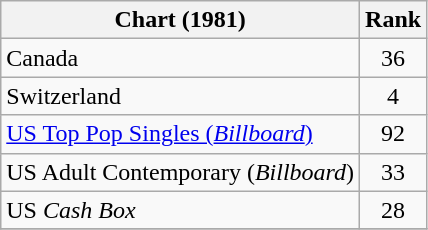<table class="wikitable sortable">
<tr>
<th>Chart (1981)</th>
<th style="text-align:center;">Rank</th>
</tr>
<tr>
<td>Canada</td>
<td style="text-align:center;">36</td>
</tr>
<tr>
<td>Switzerland</td>
<td style="text-align:center;">4</td>
</tr>
<tr>
<td><a href='#'>US Top Pop Singles (<em>Billboard</em>)</a></td>
<td align="center">92</td>
</tr>
<tr>
<td>US Adult Contemporary (<em>Billboard</em>)</td>
<td style="text-align:center;">33</td>
</tr>
<tr>
<td>US <em>Cash Box</em></td>
<td style="text-align:center;">28</td>
</tr>
<tr>
</tr>
</table>
